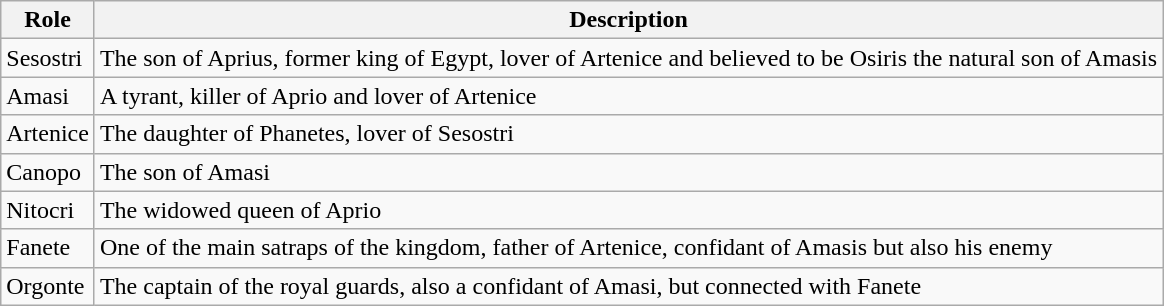<table class="wikitable">
<tr>
<th>Role</th>
<th>Description</th>
</tr>
<tr>
<td>Sesostri</td>
<td>The son of Aprius, former king of Egypt, lover of Artenice and believed to be Osiris the natural son of Amasis</td>
</tr>
<tr>
<td>Amasi</td>
<td>A tyrant, killer of Aprio and lover of Artenice</td>
</tr>
<tr>
<td>Artenice</td>
<td>The daughter of Phanetes, lover of Sesostri</td>
</tr>
<tr>
<td>Canopo</td>
<td>The son of Amasi</td>
</tr>
<tr>
<td>Nitocri</td>
<td>The widowed queen of Aprio</td>
</tr>
<tr>
<td>Fanete</td>
<td>One of the main satraps of the kingdom, father of Artenice, confidant of Amasis but also his enemy</td>
</tr>
<tr>
<td>Orgonte</td>
<td>The captain of the royal guards, also a confidant of Amasi, but connected with Fanete</td>
</tr>
</table>
